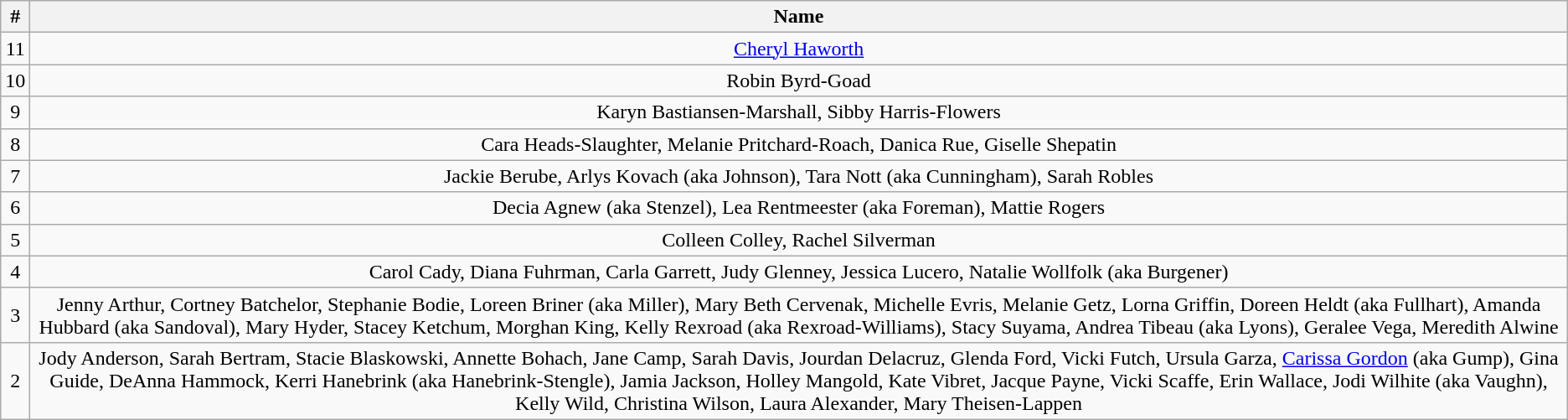<table class = "wikitable" style="text-align:center;">
<tr>
<th>#</th>
<th>Name</th>
</tr>
<tr>
<td>11</td>
<td><a href='#'>Cheryl Haworth</a></td>
</tr>
<tr>
<td>10</td>
<td>Robin Byrd-Goad</td>
</tr>
<tr>
<td>9</td>
<td>Karyn Bastiansen-Marshall, Sibby Harris-Flowers</td>
</tr>
<tr>
<td>8</td>
<td>Cara Heads-Slaughter, Melanie Pritchard-Roach, Danica Rue, Giselle Shepatin</td>
</tr>
<tr>
<td>7</td>
<td>Jackie Berube, Arlys Kovach (aka Johnson), Tara Nott (aka Cunningham), Sarah Robles</td>
</tr>
<tr>
<td>6</td>
<td>Decia Agnew (aka Stenzel), Lea Rentmeester (aka Foreman), Mattie Rogers</td>
</tr>
<tr>
<td>5</td>
<td>Colleen Colley, Rachel Silverman</td>
</tr>
<tr>
<td>4</td>
<td>Carol Cady, Diana Fuhrman, Carla Garrett, Judy Glenney, Jessica Lucero, Natalie Wollfolk (aka Burgener)</td>
</tr>
<tr>
<td>3</td>
<td>Jenny Arthur, Cortney Batchelor, Stephanie Bodie, Loreen Briner (aka Miller), Mary Beth Cervenak, Michelle Evris, Melanie Getz, Lorna Griffin, Doreen Heldt (aka Fullhart), Amanda Hubbard (aka Sandoval), Mary Hyder, Stacey Ketchum, Morghan King, Kelly Rexroad (aka Rexroad-Williams), Stacy Suyama, Andrea Tibeau (aka Lyons), Geralee Vega, Meredith Alwine</td>
</tr>
<tr>
<td>2</td>
<td>Jody Anderson, Sarah Bertram, Stacie Blaskowski, Annette Bohach, Jane Camp, Sarah Davis, Jourdan Delacruz, Glenda Ford, Vicki Futch, Ursula Garza, <a href='#'>Carissa Gordon</a> (aka Gump), Gina Guide, DeAnna Hammock, Kerri Hanebrink (aka Hanebrink-Stengle), Jamia Jackson, Holley Mangold, Kate Vibret, Jacque Payne, Vicki Scaffe, Erin Wallace, Jodi Wilhite (aka Vaughn), Kelly Wild, Christina Wilson, Laura Alexander, Mary Theisen-Lappen</td>
</tr>
</table>
